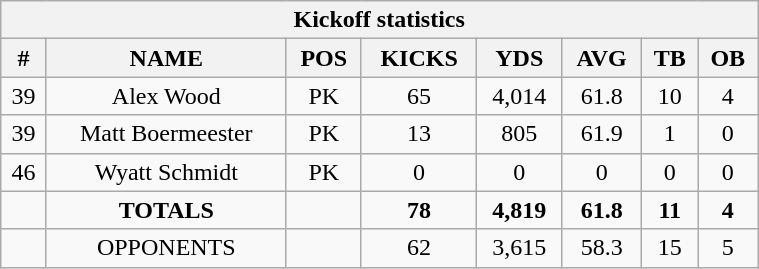<table style="width:40%; text-align:center;" class="wikitable collapsible collapsed">
<tr>
<th colspan="8">Kickoff statistics</th>
</tr>
<tr>
<th>#</th>
<th>NAME</th>
<th>POS</th>
<th>KICKS</th>
<th>YDS</th>
<th>AVG</th>
<th>TB</th>
<th>OB</th>
</tr>
<tr>
<td>39</td>
<td>Alex Wood</td>
<td>PK</td>
<td>65</td>
<td>4,014</td>
<td>61.8</td>
<td>10</td>
<td>4</td>
</tr>
<tr>
<td>39</td>
<td>Matt Boermeester</td>
<td>PK</td>
<td>13</td>
<td>805</td>
<td>61.9</td>
<td>1</td>
<td>0</td>
</tr>
<tr>
<td>46</td>
<td>Wyatt Schmidt</td>
<td>PK</td>
<td>0</td>
<td>0</td>
<td>0</td>
<td>0</td>
<td>0</td>
</tr>
<tr>
<td></td>
<td><strong>TOTALS</strong></td>
<td></td>
<td><strong>78</strong></td>
<td><strong>4,819</strong></td>
<td><strong>61.8</strong></td>
<td><strong>11</strong></td>
<td><strong>4</strong></td>
</tr>
<tr>
<td></td>
<td>OPPONENTS</td>
<td></td>
<td>62</td>
<td>3,615</td>
<td>58.3</td>
<td>15</td>
<td>5</td>
</tr>
</table>
